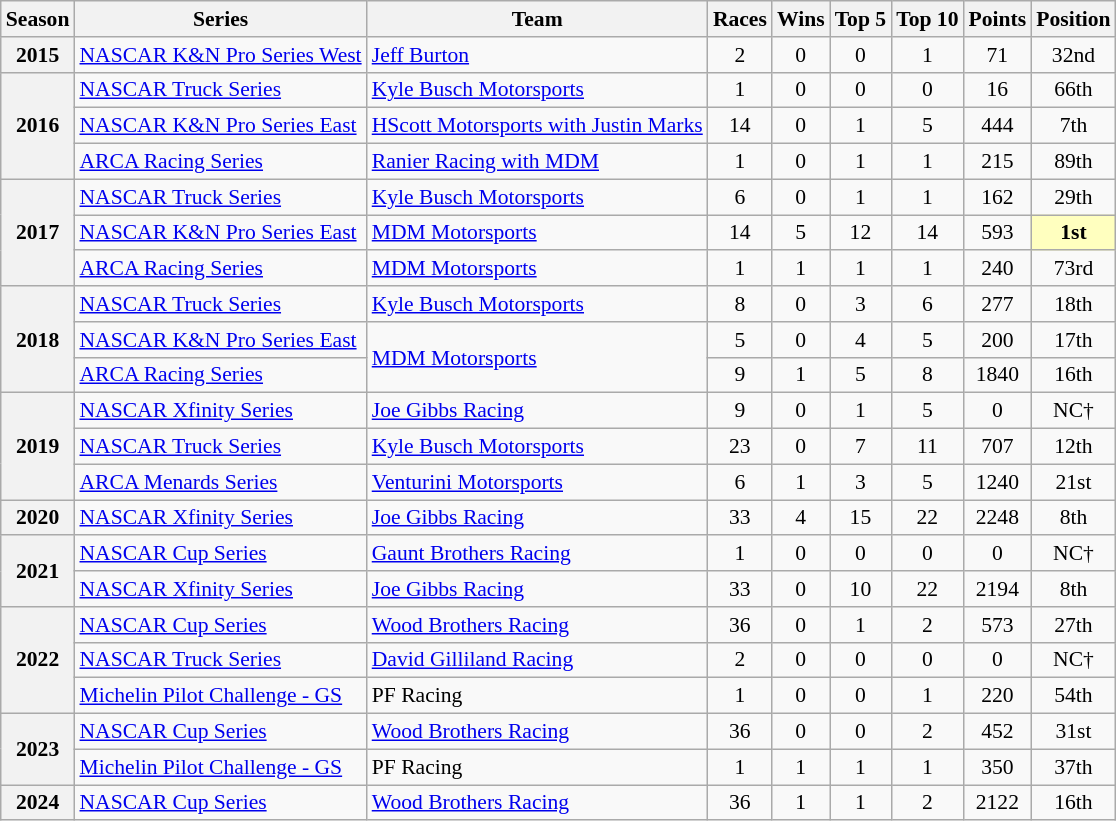<table class="wikitable" style="font-size: 90%; text-align:center">
<tr>
<th>Season</th>
<th>Series</th>
<th>Team</th>
<th>Races</th>
<th>Wins</th>
<th>Top 5</th>
<th>Top 10</th>
<th>Points</th>
<th>Position</th>
</tr>
<tr>
<th>2015</th>
<td align=left><a href='#'>NASCAR K&N Pro Series West</a></td>
<td align=left><a href='#'>Jeff Burton</a></td>
<td>2</td>
<td>0</td>
<td>0</td>
<td>1</td>
<td>71</td>
<td>32nd</td>
</tr>
<tr>
<th rowspan=3>2016</th>
<td align=left><a href='#'>NASCAR Truck Series</a></td>
<td align=left><a href='#'>Kyle Busch Motorsports</a></td>
<td>1</td>
<td>0</td>
<td>0</td>
<td>0</td>
<td>16</td>
<td>66th</td>
</tr>
<tr>
<td align=left><a href='#'>NASCAR K&N Pro Series East</a></td>
<td align=left><a href='#'>HScott Motorsports with Justin Marks</a></td>
<td>14</td>
<td>0</td>
<td>1</td>
<td>5</td>
<td>444</td>
<td>7th</td>
</tr>
<tr>
<td align=left><a href='#'>ARCA Racing Series</a></td>
<td align=left><a href='#'>Ranier Racing with MDM</a></td>
<td>1</td>
<td>0</td>
<td>1</td>
<td>1</td>
<td>215</td>
<td>89th</td>
</tr>
<tr>
<th rowspan=3>2017</th>
<td align=left><a href='#'>NASCAR Truck Series</a></td>
<td align=left><a href='#'>Kyle Busch Motorsports</a></td>
<td>6</td>
<td>0</td>
<td>1</td>
<td>1</td>
<td>162</td>
<td>29th</td>
</tr>
<tr>
<td align=left><a href='#'>NASCAR K&N Pro Series East</a></td>
<td align=left><a href='#'>MDM Motorsports</a></td>
<td>14</td>
<td>5</td>
<td>12</td>
<td>14</td>
<td>593</td>
<td style="background:#FFFFBF;"><strong>1st</strong></td>
</tr>
<tr>
<td align=left><a href='#'>ARCA Racing Series</a></td>
<td align=left><a href='#'>MDM Motorsports</a></td>
<td>1</td>
<td>1</td>
<td>1</td>
<td>1</td>
<td>240</td>
<td>73rd</td>
</tr>
<tr>
<th rowspan=3>2018</th>
<td align=left><a href='#'>NASCAR Truck Series</a></td>
<td align=left><a href='#'>Kyle Busch Motorsports</a></td>
<td>8</td>
<td>0</td>
<td>3</td>
<td>6</td>
<td>277</td>
<td>18th</td>
</tr>
<tr>
<td align=left><a href='#'>NASCAR K&N Pro Series East</a></td>
<td rowspan=2 align=left><a href='#'>MDM Motorsports</a></td>
<td>5</td>
<td>0</td>
<td>4</td>
<td>5</td>
<td>200</td>
<td>17th</td>
</tr>
<tr>
<td align=left><a href='#'>ARCA Racing Series</a></td>
<td>9</td>
<td>1</td>
<td>5</td>
<td>8</td>
<td>1840</td>
<td>16th</td>
</tr>
<tr>
<th rowspan=3>2019</th>
<td align=left><a href='#'>NASCAR Xfinity Series</a></td>
<td align=left><a href='#'>Joe Gibbs Racing</a></td>
<td>9</td>
<td>0</td>
<td>1</td>
<td>5</td>
<td>0</td>
<td>NC†</td>
</tr>
<tr>
<td align=left><a href='#'>NASCAR Truck Series</a></td>
<td align=left><a href='#'>Kyle Busch Motorsports</a></td>
<td>23</td>
<td>0</td>
<td>7</td>
<td>11</td>
<td>707</td>
<td>12th</td>
</tr>
<tr>
<td align=left><a href='#'>ARCA Menards Series</a></td>
<td align=left><a href='#'>Venturini Motorsports</a></td>
<td>6</td>
<td>1</td>
<td>3</td>
<td>5</td>
<td>1240</td>
<td>21st</td>
</tr>
<tr>
<th>2020</th>
<td align=left><a href='#'>NASCAR Xfinity Series</a></td>
<td align=left><a href='#'>Joe Gibbs Racing</a></td>
<td>33</td>
<td>4</td>
<td>15</td>
<td>22</td>
<td>2248</td>
<td>8th</td>
</tr>
<tr>
<th rowspan=2>2021</th>
<td align=left><a href='#'>NASCAR Cup Series</a></td>
<td align=left><a href='#'>Gaunt Brothers Racing</a></td>
<td>1</td>
<td>0</td>
<td>0</td>
<td>0</td>
<td>0</td>
<td>NC†</td>
</tr>
<tr>
<td align=left><a href='#'>NASCAR Xfinity Series</a></td>
<td align=left><a href='#'>Joe Gibbs Racing</a></td>
<td>33</td>
<td>0</td>
<td>10</td>
<td>22</td>
<td>2194</td>
<td>8th</td>
</tr>
<tr>
<th rowspan=3>2022</th>
<td align=left><a href='#'>NASCAR Cup Series</a></td>
<td align=left><a href='#'>Wood Brothers Racing</a></td>
<td>36</td>
<td>0</td>
<td>1</td>
<td>2</td>
<td>573</td>
<td>27th</td>
</tr>
<tr>
<td align=left><a href='#'>NASCAR Truck Series</a></td>
<td align=left><a href='#'>David Gilliland Racing</a></td>
<td>2</td>
<td>0</td>
<td>0</td>
<td>0</td>
<td>0</td>
<td>NC†</td>
</tr>
<tr>
<td align=left><a href='#'>Michelin Pilot Challenge - GS</a></td>
<td align=left>PF Racing</td>
<td>1</td>
<td>0</td>
<td>0</td>
<td>1</td>
<td>220</td>
<td>54th</td>
</tr>
<tr>
<th rowspan=2>2023</th>
<td align=left><a href='#'>NASCAR Cup Series</a></td>
<td align=left><a href='#'>Wood Brothers Racing</a></td>
<td>36</td>
<td>0</td>
<td>0</td>
<td>2</td>
<td>452</td>
<td>31st</td>
</tr>
<tr>
<td align=left><a href='#'>Michelin Pilot Challenge - GS</a></td>
<td align=left>PF Racing</td>
<td>1</td>
<td>1</td>
<td>1</td>
<td>1</td>
<td>350</td>
<td>37th</td>
</tr>
<tr>
<th>2024</th>
<td align=left><a href='#'>NASCAR Cup Series</a></td>
<td align=left><a href='#'>Wood Brothers Racing</a></td>
<td>36</td>
<td>1</td>
<td>1</td>
<td>2</td>
<td>2122</td>
<td>16th</td>
</tr>
</table>
